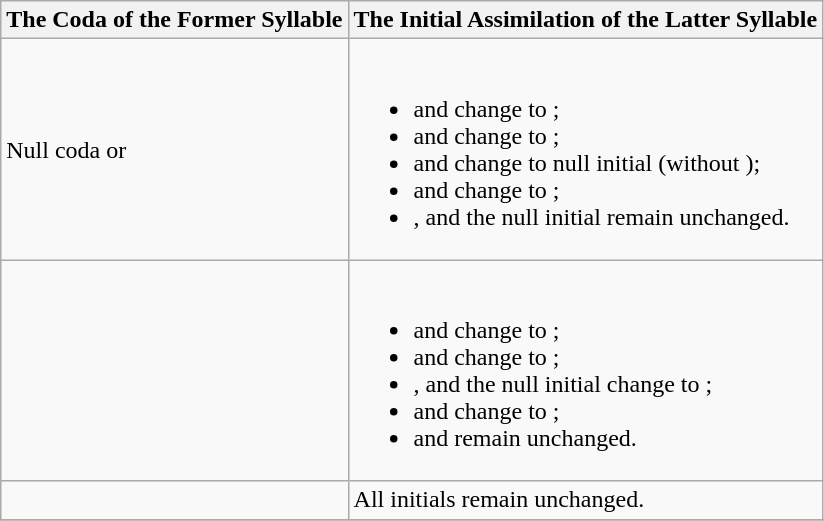<table class="wikitable">
<tr>
<th bgcolor="#ABCDEF">The Coda of the Former Syllable</th>
<th bgcolor="#ABCDEF">The Initial Assimilation of the Latter Syllable</th>
</tr>
<tr>
<td>Null coda or </td>
<td><br><ul><li> and  change to ;</li><li> and  change to ;</li><li> and  change to null initial (without );</li><li> and  change to ;</li><li>,  and the null initial remain unchanged.</li></ul></td>
</tr>
<tr>
<td></td>
<td><br><ul><li> and  change to ;</li><li> and  change to ;</li><li>,  and the null initial change to ;</li><li> and  change to ;</li><li> and  remain unchanged.</li></ul></td>
</tr>
<tr>
<td></td>
<td>All initials remain unchanged.</td>
</tr>
<tr>
</tr>
</table>
